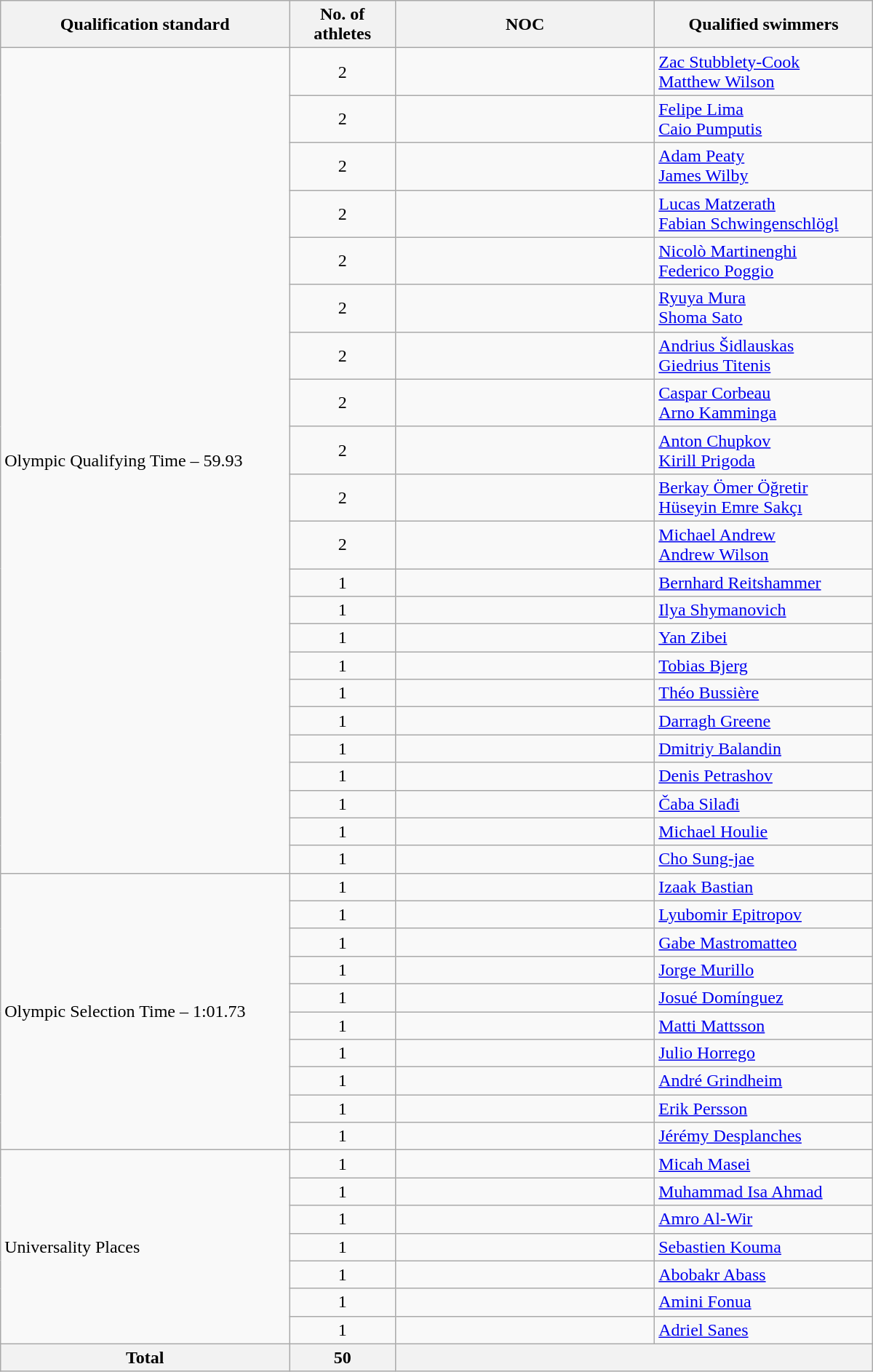<table class=wikitable style="text-align:left" width=800>
<tr>
<th>Qualification standard</th>
<th width=90>No. of athletes</th>
<th width=230>NOC</th>
<th>Qualified swimmers</th>
</tr>
<tr>
<td rowspan="22">Olympic Qualifying Time – 59.93</td>
<td align=center>2</td>
<td></td>
<td><a href='#'>Zac Stubblety-Cook</a><br><a href='#'>Matthew Wilson</a></td>
</tr>
<tr>
<td align=center>2</td>
<td></td>
<td><a href='#'>Felipe Lima</a><br><a href='#'>Caio Pumputis</a></td>
</tr>
<tr>
<td align=center>2</td>
<td></td>
<td><a href='#'>Adam Peaty</a><br><a href='#'>James Wilby</a></td>
</tr>
<tr>
<td align=center>2</td>
<td></td>
<td><a href='#'>Lucas Matzerath</a><br><a href='#'>Fabian Schwingenschlögl</a></td>
</tr>
<tr>
<td align=center>2</td>
<td></td>
<td><a href='#'>Nicolò Martinenghi</a><br><a href='#'>Federico Poggio</a></td>
</tr>
<tr>
<td align=center>2</td>
<td></td>
<td><a href='#'>Ryuya Mura</a><br><a href='#'>Shoma Sato</a></td>
</tr>
<tr>
<td align=center>2</td>
<td></td>
<td><a href='#'>Andrius Šidlauskas</a><br><a href='#'>Giedrius Titenis</a></td>
</tr>
<tr>
<td align=center>2</td>
<td></td>
<td><a href='#'>Caspar Corbeau</a><br><a href='#'>Arno Kamminga</a></td>
</tr>
<tr>
<td align=center>2</td>
<td></td>
<td><a href='#'>Anton Chupkov</a><br><a href='#'>Kirill Prigoda</a></td>
</tr>
<tr>
<td align=center>2</td>
<td></td>
<td><a href='#'>Berkay Ömer Öğretir</a><br><a href='#'>Hüseyin Emre Sakçı</a></td>
</tr>
<tr>
<td align=center>2</td>
<td></td>
<td><a href='#'>Michael Andrew</a><br><a href='#'>Andrew Wilson</a></td>
</tr>
<tr>
<td align=center>1</td>
<td></td>
<td><a href='#'>Bernhard Reitshammer</a></td>
</tr>
<tr>
<td align=center>1</td>
<td></td>
<td><a href='#'>Ilya Shymanovich</a></td>
</tr>
<tr>
<td align=center>1</td>
<td></td>
<td><a href='#'>Yan Zibei</a></td>
</tr>
<tr>
<td align=center>1</td>
<td></td>
<td><a href='#'>Tobias Bjerg</a></td>
</tr>
<tr>
<td align=center>1</td>
<td></td>
<td><a href='#'>Théo Bussière</a></td>
</tr>
<tr>
<td align=center>1</td>
<td></td>
<td><a href='#'>Darragh Greene</a></td>
</tr>
<tr>
<td align=center>1</td>
<td></td>
<td><a href='#'>Dmitriy Balandin</a></td>
</tr>
<tr>
<td align=center>1</td>
<td></td>
<td><a href='#'>Denis Petrashov</a></td>
</tr>
<tr>
<td align=center>1</td>
<td></td>
<td><a href='#'>Čaba Silađi</a></td>
</tr>
<tr>
<td align=center>1</td>
<td></td>
<td><a href='#'>Michael Houlie</a></td>
</tr>
<tr>
<td align=center>1</td>
<td></td>
<td><a href='#'>Cho Sung-jae</a></td>
</tr>
<tr>
<td rowspan=10>Olympic Selection Time – 1:01.73</td>
<td align=center>1</td>
<td></td>
<td><a href='#'>Izaak Bastian</a></td>
</tr>
<tr>
<td align=center>1</td>
<td></td>
<td><a href='#'>Lyubomir Epitropov</a></td>
</tr>
<tr>
<td align=center>1</td>
<td></td>
<td><a href='#'>Gabe Mastromatteo</a></td>
</tr>
<tr>
<td align=center>1</td>
<td></td>
<td><a href='#'>Jorge Murillo</a></td>
</tr>
<tr>
<td align=center>1</td>
<td></td>
<td><a href='#'>Josué Domínguez</a></td>
</tr>
<tr>
<td align=center>1</td>
<td></td>
<td><a href='#'>Matti Mattsson</a></td>
</tr>
<tr>
<td align=center>1</td>
<td></td>
<td><a href='#'>Julio Horrego</a></td>
</tr>
<tr>
<td align=center>1</td>
<td></td>
<td><a href='#'>André Grindheim</a></td>
</tr>
<tr>
<td align=center>1</td>
<td></td>
<td><a href='#'>Erik Persson</a></td>
</tr>
<tr>
<td align=center>1</td>
<td></td>
<td><a href='#'>Jérémy Desplanches</a></td>
</tr>
<tr>
<td rowspan=7>Universality Places</td>
<td align=center>1</td>
<td></td>
<td><a href='#'>Micah Masei</a></td>
</tr>
<tr>
<td align=center>1</td>
<td></td>
<td><a href='#'>Muhammad Isa Ahmad</a></td>
</tr>
<tr>
<td align=center>1</td>
<td></td>
<td><a href='#'>Amro Al-Wir</a></td>
</tr>
<tr>
<td align=center>1</td>
<td></td>
<td><a href='#'>Sebastien Kouma</a></td>
</tr>
<tr>
<td align=center>1</td>
<td></td>
<td><a href='#'>Abobakr Abass</a></td>
</tr>
<tr>
<td align=center>1</td>
<td></td>
<td><a href='#'>Amini Fonua</a></td>
</tr>
<tr>
<td align=center>1</td>
<td></td>
<td><a href='#'>Adriel Sanes</a></td>
</tr>
<tr>
<th><strong>Total</strong></th>
<th>50</th>
<th colspan=2></th>
</tr>
</table>
